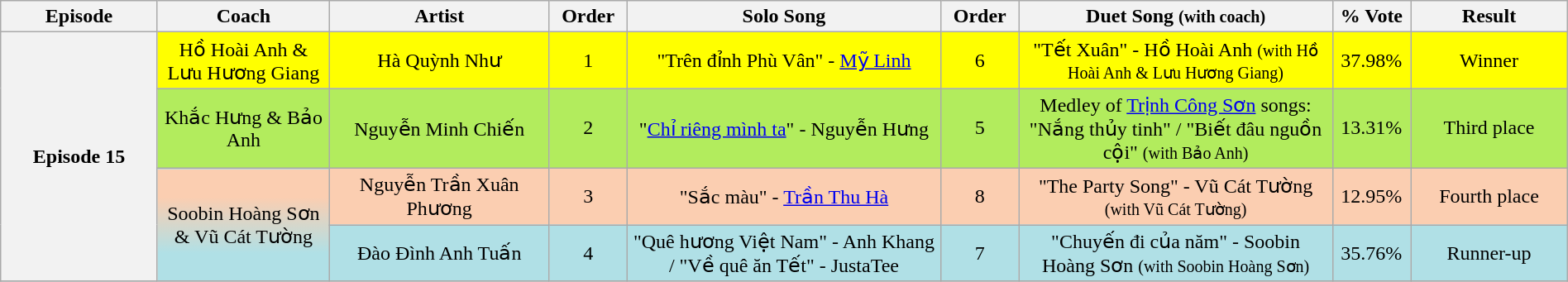<table class="wikitable" style="text-align:center; width:100%;">
<tr>
<th style="width:10%;">Episode</th>
<th style="width:11%;">Coach</th>
<th style="width:14%;">Artist</th>
<th style="width:05%;">Order</th>
<th style="width:20%;">Solo Song</th>
<th style="width:05%;">Order</th>
<th style="width:20%;">Duet Song <small>(with coach)</small></th>
<th style="width:05%;">% Vote</th>
<th style="width:10%;">Result</th>
</tr>
<tr>
<th rowspan="4" scope="row">Episode 15<br><small></small></th>
<td style="background:yellow;">Hồ Hoài Anh & Lưu Hương Giang</td>
<td style="background:yellow;">Hà Quỳnh Như</td>
<td style="background:yellow;">1</td>
<td style="background:yellow;">"Trên đỉnh Phù Vân" - <a href='#'>Mỹ Linh</a></td>
<td style="background:yellow;">6</td>
<td style="background:yellow;">"Tết Xuân" - Hồ Hoài Anh <small>(with Hồ Hoài Anh & Lưu Hương Giang)</small></td>
<td style="background:yellow;">37.98%</td>
<td style="background:yellow;">Winner</td>
</tr>
<tr>
<td style="background:#B2EC5D;">Khắc Hưng & Bảo Anh</td>
<td style="background:#B2EC5D;">Nguyễn Minh Chiến</td>
<td style="background:#B2EC5D;">2</td>
<td style="background:#B2EC5D;">"<a href='#'>Chỉ riêng mình ta</a>" - Nguyễn Hưng</td>
<td style="background:#B2EC5D;">5</td>
<td style="background:#B2EC5D;">Medley of <a href='#'>Trịnh Công Sơn</a> songs: "Nắng thủy tinh" / "Biết đâu nguồn cội" <small>(with Bảo Anh)</small></td>
<td style="background:#B2EC5D;">13.31%</td>
<td style="background:#B2EC5D;">Third place</td>
</tr>
<tr>
<td style="background-color:#b2ec5d;background:linear-gradient(to bottom,#FBCEB1 25%,#B0E0E6 75%)" rowspan="2">Soobin Hoàng Sơn & Vũ Cát Tường</td>
<td style="background:#FBCEB1;">Nguyễn Trần Xuân Phương</td>
<td style="background:#FBCEB1;">3</td>
<td style="background:#FBCEB1;">"Sắc màu" - <a href='#'>Trần Thu Hà</a></td>
<td style="background:#FBCEB1;">8</td>
<td style="background:#FBCEB1;">"The Party Song" - Vũ Cát Tường <small>(with Vũ Cát Tường)</small></td>
<td style="background:#FBCEB1;">12.95%</td>
<td style="background:#FBCEB1;">Fourth place</td>
</tr>
<tr>
<td style="background:#B0E0E6;">Đào Đình Anh Tuấn</td>
<td style="background:#B0E0E6;">4</td>
<td style="background:#B0E0E6;">"Quê hương Việt Nam" - Anh Khang / "Về quê ăn Tết" - JustaTee</td>
<td style="background:#B0E0E6;">7</td>
<td style="background:#B0E0E6;">"Chuyến đi của năm" - Soobin Hoàng Sơn <small>(with Soobin Hoàng Sơn)</small></td>
<td style="background:#B0E0E6;">35.76%</td>
<td style="background:#B0E0E6;">Runner-up</td>
</tr>
<tr>
</tr>
</table>
